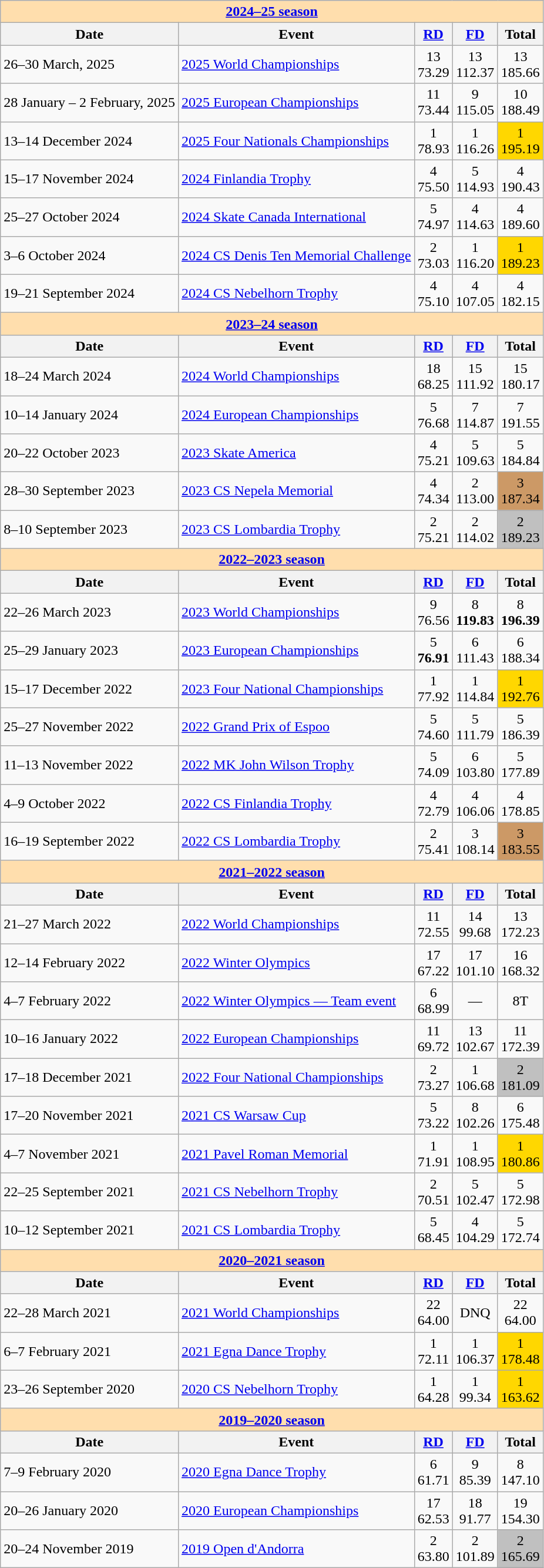<table class="wikitable">
<tr>
<td style="background-color: #ffdead; " colspan=5 align=center><a href='#'><strong>2024–25 season</strong></a></td>
</tr>
<tr>
<th>Date</th>
<th>Event</th>
<th><a href='#'>RD</a></th>
<th><a href='#'>FD</a></th>
<th>Total</th>
</tr>
<tr>
<td>26–30 March, 2025</td>
<td><a href='#'>2025 World Championships</a></td>
<td align=center>13 <br> 73.29</td>
<td align=center>13 <br> 112.37</td>
<td align=center>13 <br> 185.66</td>
</tr>
<tr>
<td>28 January – 2 February, 2025</td>
<td><a href='#'>2025 European Championships</a></td>
<td align=center>11 <br> 73.44</td>
<td align=center>9 <br> 115.05</td>
<td align=center>10 <br> 188.49</td>
</tr>
<tr>
<td>13–14 December 2024</td>
<td><a href='#'>2025 Four Nationals Championships</a></td>
<td align=center>1 <br> 78.93</td>
<td align=center>1 <br> 116.26</td>
<td align=center bgcolor=gold>1 <br> 195.19</td>
</tr>
<tr>
<td>15–17 November 2024</td>
<td><a href='#'>2024 Finlandia Trophy</a></td>
<td align=center>4 <br> 75.50</td>
<td align=center>5 <br> 114.93</td>
<td align=center>4 <br> 190.43</td>
</tr>
<tr>
<td>25–27 October 2024</td>
<td><a href='#'>2024 Skate Canada International</a></td>
<td align=center>5 <br> 74.97</td>
<td align=center>4 <br> 114.63</td>
<td align=center>4 <br> 189.60</td>
</tr>
<tr>
<td>3–6 October 2024</td>
<td><a href='#'>2024 CS Denis Ten Memorial Challenge</a></td>
<td align=center>2 <br> 73.03</td>
<td align=center>1 <br> 116.20</td>
<td align=center bgcolor=gold>1 <br> 189.23</td>
</tr>
<tr>
<td>19–21 September 2024</td>
<td><a href='#'>2024 CS Nebelhorn Trophy</a></td>
<td align=center>4 <br> 75.10</td>
<td align=center>4 <br> 107.05</td>
<td align=center>4 <br> 182.15</td>
</tr>
<tr>
<td style="background-color: #ffdead; " colspan=5 align=center><a href='#'><strong>2023–24 season</strong></a></td>
</tr>
<tr>
<th>Date</th>
<th>Event</th>
<th><a href='#'>RD</a></th>
<th><a href='#'>FD</a></th>
<th>Total</th>
</tr>
<tr>
<td>18–24 March 2024</td>
<td><a href='#'>2024 World Championships</a></td>
<td align=center>18 <br> 68.25</td>
<td align=center>15 <br> 111.92</td>
<td align=center>15 <br> 180.17</td>
</tr>
<tr>
<td>10–14 January 2024</td>
<td><a href='#'>2024 European Championships</a></td>
<td align=center>5 <br> 76.68</td>
<td align=center>7 <br> 114.87</td>
<td align=center>7 <br> 191.55</td>
</tr>
<tr>
<td>20–22 October 2023</td>
<td><a href='#'>2023 Skate America</a></td>
<td align=center>4 <br> 75.21</td>
<td align=center>5 <br> 109.63</td>
<td align=center>5 <br> 184.84</td>
</tr>
<tr>
<td>28–30 September 2023</td>
<td><a href='#'>2023 CS Nepela Memorial</a></td>
<td align=center>4 <br> 74.34</td>
<td align=center>2 <br> 113.00</td>
<td align=center bgcolor=cc9966>3 <br> 187.34</td>
</tr>
<tr>
<td>8–10 September 2023</td>
<td><a href='#'>2023 CS Lombardia Trophy</a></td>
<td align=center>2 <br> 75.21</td>
<td align=center>2 <br> 114.02</td>
<td align=center bgcolor=silver>2 <br> 189.23</td>
</tr>
<tr>
<td style="background-color: #ffdead; " colspan=5 align=center><a href='#'><strong>2022–2023 season</strong></a></td>
</tr>
<tr>
<th>Date</th>
<th>Event</th>
<th><a href='#'>RD</a></th>
<th><a href='#'>FD</a></th>
<th>Total</th>
</tr>
<tr>
<td>22–26 March 2023</td>
<td><a href='#'>2023 World Championships</a></td>
<td align=center>9 <br> 76.56</td>
<td align=center>8 <br> <strong>119.83</strong></td>
<td align=center>8 <br> <strong>196.39</strong></td>
</tr>
<tr>
<td>25–29 January 2023</td>
<td><a href='#'>2023 European Championships</a></td>
<td align=center>5 <br> <strong>76.91</strong></td>
<td align=center>6 <br> 111.43</td>
<td align=center>6 <br> 188.34</td>
</tr>
<tr>
<td>15–17 December 2022</td>
<td><a href='#'>2023 Four National Championships</a></td>
<td align=center>1 <br> 77.92</td>
<td align=center>1 <br> 114.84</td>
<td align=center bgcolor=gold>1 <br> 192.76</td>
</tr>
<tr>
<td>25–27 November 2022</td>
<td><a href='#'>2022 Grand Prix of Espoo</a></td>
<td align=center>5 <br> 74.60</td>
<td align=center>5 <br> 111.79</td>
<td align=center>5 <br> 186.39</td>
</tr>
<tr>
<td>11–13 November 2022</td>
<td><a href='#'>2022 MK John Wilson Trophy</a></td>
<td align=center>5 <br> 74.09</td>
<td align=center>6 <br> 103.80</td>
<td align=center>5 <br> 177.89</td>
</tr>
<tr>
<td>4–9 October 2022</td>
<td><a href='#'>2022 CS Finlandia Trophy</a></td>
<td align=center>4 <br> 72.79</td>
<td align=center>4 <br> 106.06</td>
<td align=center>4 <br> 178.85</td>
</tr>
<tr>
<td>16–19 September 2022</td>
<td><a href='#'>2022 CS Lombardia Trophy</a></td>
<td align=center>2 <br> 75.41</td>
<td align=center>3 <br> 108.14</td>
<td align=center bgcolor=cc9966>3 <br> 183.55</td>
</tr>
<tr>
<td style="background-color: #ffdead; " colspan=5 align=center><a href='#'><strong>2021–2022 season</strong></a></td>
</tr>
<tr>
<th>Date</th>
<th>Event</th>
<th><a href='#'>RD</a></th>
<th><a href='#'>FD</a></th>
<th>Total</th>
</tr>
<tr>
<td>21–27 March 2022</td>
<td><a href='#'>2022 World Championships</a></td>
<td align=center>11 <br> 72.55</td>
<td align=center>14 <br> 99.68</td>
<td align=center>13 <br> 172.23</td>
</tr>
<tr>
<td>12–14 February 2022</td>
<td><a href='#'>2022 Winter Olympics</a></td>
<td align=center>17 <br> 67.22</td>
<td align=center>17 <br> 101.10</td>
<td align=center>16 <br> 168.32</td>
</tr>
<tr>
<td>4–7 February 2022</td>
<td><a href='#'>2022 Winter Olympics — Team event</a></td>
<td align=center>6 <br> 68.99</td>
<td align=center>—</td>
<td align=center>8T</td>
</tr>
<tr>
<td>10–16 January 2022</td>
<td><a href='#'>2022 European Championships</a></td>
<td align=center>11 <br> 69.72</td>
<td align=center>13 <br> 102.67</td>
<td align=center>11 <br> 172.39</td>
</tr>
<tr>
<td>17–18 December 2021</td>
<td><a href='#'>2022 Four National Championships</a></td>
<td align=center>2 <br> 73.27</td>
<td align=center>1 <br> 106.68</td>
<td align=center bgcolor=silver>2 <br> 181.09</td>
</tr>
<tr>
<td>17–20 November 2021</td>
<td><a href='#'>2021 CS Warsaw Cup</a></td>
<td align=center>5 <br> 73.22</td>
<td align=center>8 <br> 102.26</td>
<td align=center>6 <br> 175.48</td>
</tr>
<tr>
<td>4–7 November 2021</td>
<td><a href='#'>2021 Pavel Roman Memorial</a></td>
<td align=center>1 <br> 71.91</td>
<td align=center>1 <br> 108.95</td>
<td align=center bgcolor=gold>1 <br> 180.86</td>
</tr>
<tr>
<td>22–25 September 2021</td>
<td><a href='#'>2021 CS Nebelhorn Trophy</a></td>
<td align=center>2 <br> 70.51</td>
<td align=center>5 <br> 102.47</td>
<td align=center>5 <br> 172.98</td>
</tr>
<tr>
<td>10–12 September 2021</td>
<td><a href='#'>2021 CS Lombardia Trophy</a></td>
<td align=center>5 <br> 68.45</td>
<td align=center>4 <br> 104.29</td>
<td align=center>5 <br> 172.74</td>
</tr>
<tr>
<td style="background-color: #ffdead; " colspan=5 align=center><a href='#'><strong>2020–2021 season</strong></a></td>
</tr>
<tr>
<th>Date</th>
<th>Event</th>
<th><a href='#'>RD</a></th>
<th><a href='#'>FD</a></th>
<th>Total</th>
</tr>
<tr>
<td>22–28 March 2021</td>
<td><a href='#'>2021 World Championships</a></td>
<td align=center>22 <br> 64.00</td>
<td align=center>DNQ</td>
<td align=center>22 <br> 64.00</td>
</tr>
<tr>
<td>6–7 February 2021</td>
<td><a href='#'>2021 Egna Dance Trophy</a></td>
<td align=center>1 <br> 72.11</td>
<td align=center>1 <br> 106.37</td>
<td align=center bgcolor=gold>1 <br> 178.48</td>
</tr>
<tr>
<td>23–26 September 2020</td>
<td><a href='#'>2020 CS Nebelhorn Trophy</a></td>
<td align=center>1 <br> 64.28</td>
<td align=center>1 <br> 99.34</td>
<td align=center bgcolor=gold>1 <br> 163.62</td>
</tr>
<tr>
<td style="background-color: #ffdead; " colspan=5 align=center><a href='#'><strong>2019–2020 season</strong></a></td>
</tr>
<tr>
<th>Date</th>
<th>Event</th>
<th><a href='#'>RD</a></th>
<th><a href='#'>FD</a></th>
<th>Total</th>
</tr>
<tr>
<td>7–9 February 2020</td>
<td><a href='#'>2020 Egna Dance Trophy</a></td>
<td align=center>6 <br> 61.71</td>
<td align=center>9 <br> 85.39</td>
<td align=center>8 <br> 147.10</td>
</tr>
<tr>
<td>20–26 January 2020</td>
<td><a href='#'>2020 European Championships</a></td>
<td align=center>17 <br> 62.53</td>
<td align=center>18 <br> 91.77</td>
<td align=center>19 <br> 154.30</td>
</tr>
<tr>
<td>20–24 November 2019</td>
<td><a href='#'>2019 Open d'Andorra</a></td>
<td align=center>2 <br> 63.80</td>
<td align=center>2 <br> 101.89</td>
<td align=center bgcolor=silver>2 <br> 165.69</td>
</tr>
</table>
